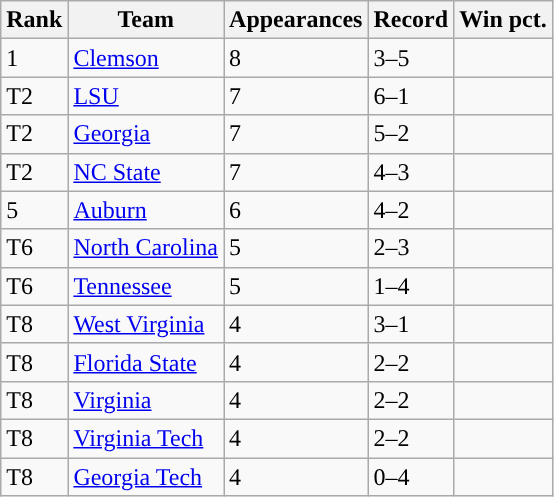<table class = "wikitable sortable">
<tr>
<th>Rank</th>
<th>Team</th>
<th>Appearances</th>
<th>Record</th>
<th>Win pct.</th>
</tr>
<tr>
<td>1</td>
<td><a href='#'>Clemson</a></td>
<td>8</td>
<td>3–5</td>
<td></td>
</tr>
<tr>
<td>T2</td>
<td><a href='#'>LSU</a></td>
<td>7</td>
<td>6–1</td>
<td></td>
</tr>
<tr>
<td>T2</td>
<td><a href='#'>Georgia</a></td>
<td>7</td>
<td>5–2</td>
<td></td>
</tr>
<tr>
<td>T2</td>
<td><a href='#'>NC State</a></td>
<td>7</td>
<td>4–3</td>
<td></td>
</tr>
<tr>
<td>5</td>
<td><a href='#'>Auburn</a></td>
<td>6</td>
<td>4–2</td>
<td></td>
</tr>
<tr>
<td>T6</td>
<td><a href='#'>North Carolina</a></td>
<td>5</td>
<td>2–3</td>
<td></td>
</tr>
<tr>
<td>T6</td>
<td><a href='#'>Tennessee</a></td>
<td>5</td>
<td>1–4</td>
<td></td>
</tr>
<tr>
<td>T8</td>
<td><a href='#'>West Virginia</a></td>
<td>4</td>
<td>3–1</td>
<td></td>
</tr>
<tr>
<td>T8</td>
<td><a href='#'>Florida State</a></td>
<td>4</td>
<td>2–2</td>
<td></td>
</tr>
<tr>
<td>T8</td>
<td><a href='#'>Virginia</a></td>
<td>4</td>
<td>2–2</td>
<td></td>
</tr>
<tr>
<td>T8</td>
<td><a href='#'>Virginia Tech</a></td>
<td>4</td>
<td>2–2</td>
<td></td>
</tr>
<tr>
<td>T8</td>
<td><a href='#'>Georgia Tech</a></td>
<td>4</td>
<td>0–4</td>
<td></td>
</tr>
</table>
